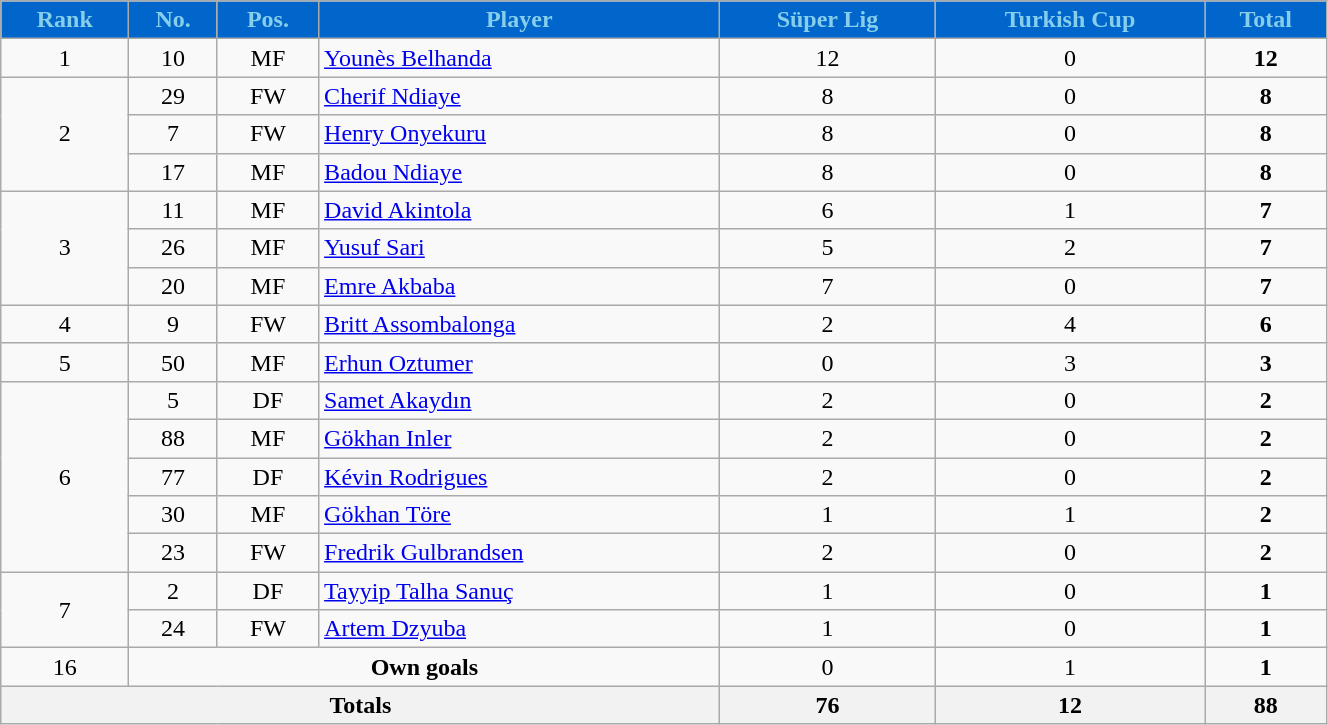<table class="wikitable sortable" style="text-align:center;width:70%;">
<tr>
<th style=background-color:#0066CC;color:#87CEEB>Rank</th>
<th style=background-color:#0066CC;color:#87CEEB>No.</th>
<th style=background-color:#0066CC;color:#87CEEB>Pos.</th>
<th style=background-color:#0066CC;color:#87CEEB>Player</th>
<th style=background-color:#0066CC;color:#87CEEB>Süper Lig</th>
<th style=background-color:#0066CC;color:#87CEEB>Turkish Cup</th>
<th style=background-color:#0066CC;color:#87CEEB>Total</th>
</tr>
<tr>
<td>1</td>
<td>10</td>
<td>MF</td>
<td align=left> <a href='#'>Younès Belhanda</a></td>
<td>12</td>
<td>0</td>
<td><strong>12</strong></td>
</tr>
<tr>
<td rowspan="3">2</td>
<td>29</td>
<td>FW</td>
<td align=left> <a href='#'>Cherif Ndiaye</a></td>
<td>8</td>
<td>0</td>
<td><strong>8</strong></td>
</tr>
<tr>
<td>7</td>
<td>FW</td>
<td align=left> <a href='#'>Henry Onyekuru</a></td>
<td>8</td>
<td>0</td>
<td><strong>8</strong></td>
</tr>
<tr>
<td>17</td>
<td>MF</td>
<td align=left> <a href='#'>Badou Ndiaye</a></td>
<td>8</td>
<td>0</td>
<td><strong>8</strong></td>
</tr>
<tr>
<td rowspan="3">3</td>
<td>11</td>
<td>MF</td>
<td align=left> <a href='#'>David Akintola</a></td>
<td>6</td>
<td>1</td>
<td><strong>7</strong></td>
</tr>
<tr>
<td>26</td>
<td>MF</td>
<td align=left> <a href='#'>Yusuf Sari</a></td>
<td>5</td>
<td>2</td>
<td><strong>7</strong></td>
</tr>
<tr>
<td>20</td>
<td>MF</td>
<td align=left> <a href='#'>Emre Akbaba</a></td>
<td>7</td>
<td>0</td>
<td><strong>7</strong></td>
</tr>
<tr>
<td>4</td>
<td>9</td>
<td>FW</td>
<td align=left> <a href='#'>Britt Assombalonga</a></td>
<td>2</td>
<td>4</td>
<td><strong>6</strong></td>
</tr>
<tr>
<td>5</td>
<td>50</td>
<td>MF</td>
<td align=left> <a href='#'>Erhun Oztumer</a></td>
<td>0</td>
<td>3</td>
<td><strong>3</strong></td>
</tr>
<tr>
<td rowspan="5">6</td>
<td>5</td>
<td>DF</td>
<td align=left> <a href='#'>Samet Akaydın</a></td>
<td>2</td>
<td>0</td>
<td><strong>2</strong></td>
</tr>
<tr>
<td>88</td>
<td>MF</td>
<td align=left> <a href='#'>Gökhan Inler</a></td>
<td>2</td>
<td>0</td>
<td><strong>2</strong></td>
</tr>
<tr>
<td>77</td>
<td>DF</td>
<td align=left> <a href='#'>Kévin Rodrigues</a></td>
<td>2</td>
<td>0</td>
<td><strong>2</strong></td>
</tr>
<tr>
<td>30</td>
<td>MF</td>
<td align=left> <a href='#'>Gökhan Töre</a></td>
<td>1</td>
<td>1</td>
<td><strong>2</strong></td>
</tr>
<tr>
<td>23</td>
<td>FW</td>
<td align=left> <a href='#'>Fredrik Gulbrandsen</a></td>
<td>2</td>
<td>0</td>
<td><strong>2</strong></td>
</tr>
<tr>
<td rowspan="2">7</td>
<td>2</td>
<td>DF</td>
<td align=left> <a href='#'>Tayyip Talha Sanuç</a></td>
<td>1</td>
<td>0</td>
<td><strong>1</strong></td>
</tr>
<tr>
<td>24</td>
<td>FW</td>
<td align=left> <a href='#'>Artem Dzyuba</a></td>
<td>1</td>
<td>0</td>
<td><strong>1</strong></td>
</tr>
<tr>
<td>16</td>
<td colspan="3"><strong>Own goals</strong></td>
<td>0</td>
<td>1</td>
<td><strong>1</strong></td>
</tr>
<tr>
<th colspan=4><strong>Totals</strong></th>
<th><strong>76</strong></th>
<th><strong>12</strong></th>
<th><strong>88</strong></th>
</tr>
</table>
